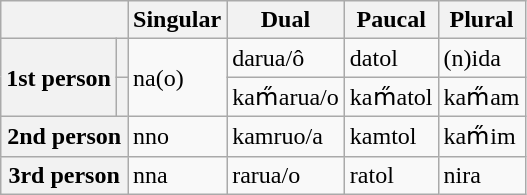<table class="wikitable">
<tr>
<th colspan="2"></th>
<th>Singular</th>
<th>Dual</th>
<th>Paucal</th>
<th>Plural</th>
</tr>
<tr>
<th rowspan="2">1st person</th>
<th></th>
<td rowspan="2">na(o)</td>
<td>darua/ô</td>
<td>datol</td>
<td>(n)ida</td>
</tr>
<tr>
<th></th>
<td>kam̋arua/o</td>
<td>kam̋atol</td>
<td>kam̋am</td>
</tr>
<tr>
<th colspan="2">2nd person</th>
<td>nno</td>
<td>kamruo/a</td>
<td>kamtol</td>
<td>kam̋im</td>
</tr>
<tr>
<th colspan="2">3rd person</th>
<td>nna</td>
<td>rarua/o</td>
<td>ratol</td>
<td>nira</td>
</tr>
</table>
